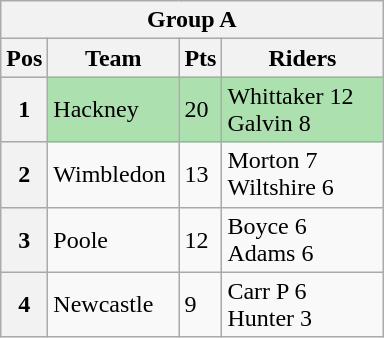<table class="wikitable">
<tr>
<th colspan="4">Group A</th>
</tr>
<tr>
<th width=20>Pos</th>
<th width=80>Team</th>
<th width=20>Pts</th>
<th width=100>Riders</th>
</tr>
<tr style="background:#ACE1AF;">
<th>1</th>
<td>Hackney</td>
<td>20</td>
<td>Whittaker 12<br>Galvin 8</td>
</tr>
<tr>
<th>2</th>
<td>Wimbledon</td>
<td>13</td>
<td>Morton 7<br>Wiltshire 6</td>
</tr>
<tr>
<th>3</th>
<td>Poole</td>
<td>12</td>
<td>Boyce 6<br>Adams 6</td>
</tr>
<tr>
<th>4</th>
<td>Newcastle</td>
<td>9</td>
<td>Carr P 6<br>Hunter 3</td>
</tr>
</table>
